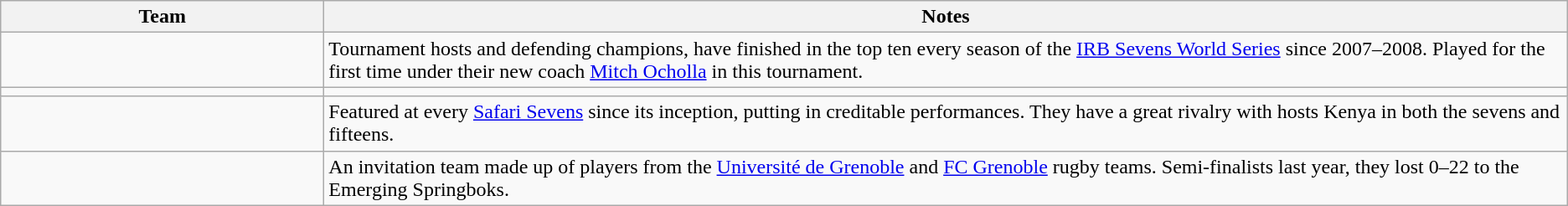<table class="wikitable">
<tr>
<th scope="col" style="width:250px;">Team</th>
<th>Notes</th>
</tr>
<tr>
<td><strong></strong></td>
<td>Tournament hosts and defending champions, have finished in the top ten every season of the <a href='#'>IRB Sevens World Series</a> since 2007–2008. Played for the first time under their new coach <a href='#'>Mitch Ocholla</a> in this tournament.</td>
</tr>
<tr>
<td><strong></strong></td>
<td></td>
</tr>
<tr>
<td><strong></strong></td>
<td>Featured at every <a href='#'>Safari Sevens</a> since its inception, putting in creditable performances.  They have a great rivalry with hosts Kenya in both the sevens and fifteens.</td>
</tr>
<tr>
<td><strong></strong></td>
<td>An invitation team made up of players from the <a href='#'>Université de Grenoble</a> and <a href='#'>FC Grenoble</a> rugby teams.  Semi-finalists last year, they lost 0–22 to the Emerging Springboks.</td>
</tr>
</table>
